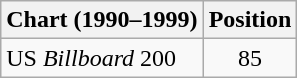<table class="wikitable sortable">
<tr>
<th>Chart (1990–1999)</th>
<th>Position</th>
</tr>
<tr>
<td>US <em>Billboard</em> 200</td>
<td style="text-align:center;">85</td>
</tr>
</table>
